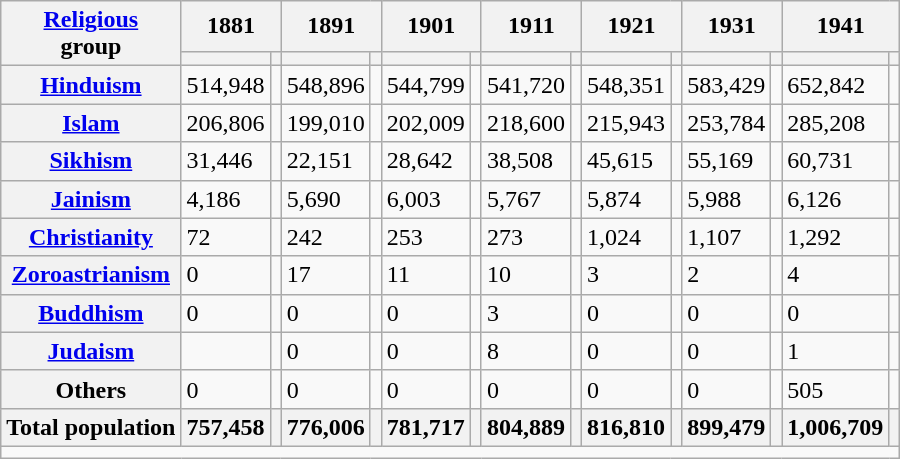<table class="wikitable sortable">
<tr>
<th rowspan="2"><a href='#'>Religious</a><br>group</th>
<th colspan="2">1881</th>
<th colspan="2">1891</th>
<th colspan="2">1901</th>
<th colspan="2">1911</th>
<th colspan="2">1921</th>
<th colspan="2">1931</th>
<th colspan="2">1941</th>
</tr>
<tr>
<th><a href='#'></a></th>
<th></th>
<th></th>
<th></th>
<th></th>
<th></th>
<th></th>
<th></th>
<th></th>
<th></th>
<th></th>
<th></th>
<th></th>
<th></th>
</tr>
<tr>
<th><a href='#'>Hinduism</a> </th>
<td>514,948</td>
<td></td>
<td>548,896</td>
<td></td>
<td>544,799</td>
<td></td>
<td>541,720</td>
<td></td>
<td>548,351</td>
<td></td>
<td>583,429</td>
<td></td>
<td>652,842</td>
<td></td>
</tr>
<tr>
<th><a href='#'>Islam</a> </th>
<td>206,806</td>
<td></td>
<td>199,010</td>
<td></td>
<td>202,009</td>
<td></td>
<td>218,600</td>
<td></td>
<td>215,943</td>
<td></td>
<td>253,784</td>
<td></td>
<td>285,208</td>
<td></td>
</tr>
<tr>
<th><a href='#'>Sikhism</a> </th>
<td>31,446</td>
<td></td>
<td>22,151</td>
<td></td>
<td>28,642</td>
<td></td>
<td>38,508</td>
<td></td>
<td>45,615</td>
<td></td>
<td>55,169</td>
<td></td>
<td>60,731</td>
<td></td>
</tr>
<tr>
<th><a href='#'>Jainism</a> </th>
<td>4,186</td>
<td></td>
<td>5,690</td>
<td></td>
<td>6,003</td>
<td></td>
<td>5,767</td>
<td></td>
<td>5,874</td>
<td></td>
<td>5,988</td>
<td></td>
<td>6,126</td>
<td></td>
</tr>
<tr>
<th><a href='#'>Christianity</a> </th>
<td>72</td>
<td></td>
<td>242</td>
<td></td>
<td>253</td>
<td></td>
<td>273</td>
<td></td>
<td>1,024</td>
<td></td>
<td>1,107</td>
<td></td>
<td>1,292</td>
<td></td>
</tr>
<tr>
<th><a href='#'>Zoroastrianism</a> </th>
<td>0</td>
<td></td>
<td>17</td>
<td></td>
<td>11</td>
<td></td>
<td>10</td>
<td></td>
<td>3</td>
<td></td>
<td>2</td>
<td></td>
<td>4</td>
<td></td>
</tr>
<tr>
<th><a href='#'>Buddhism</a> </th>
<td>0</td>
<td></td>
<td>0</td>
<td></td>
<td>0</td>
<td></td>
<td>3</td>
<td></td>
<td>0</td>
<td></td>
<td>0</td>
<td></td>
<td>0</td>
<td></td>
</tr>
<tr>
<th><a href='#'>Judaism</a> </th>
<td></td>
<td></td>
<td>0</td>
<td></td>
<td>0</td>
<td></td>
<td>8</td>
<td></td>
<td>0</td>
<td></td>
<td>0</td>
<td></td>
<td>1</td>
<td></td>
</tr>
<tr>
<th>Others</th>
<td>0</td>
<td></td>
<td>0</td>
<td></td>
<td>0</td>
<td></td>
<td>0</td>
<td></td>
<td>0</td>
<td></td>
<td>0</td>
<td></td>
<td>505</td>
<td></td>
</tr>
<tr>
<th>Total population</th>
<th>757,458</th>
<th></th>
<th>776,006</th>
<th></th>
<th>781,717</th>
<th></th>
<th>804,889</th>
<th></th>
<th>816,810</th>
<th></th>
<th>899,479</th>
<th></th>
<th>1,006,709</th>
<th></th>
</tr>
<tr class="sortbottom">
<td colspan="15"></td>
</tr>
</table>
